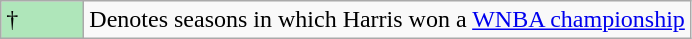<table class="wikitable">
<tr>
<td style="background:#afe6ba; width:3em;">†</td>
<td>Denotes seasons in which Harris won a <a href='#'>WNBA championship</a></td>
</tr>
</table>
